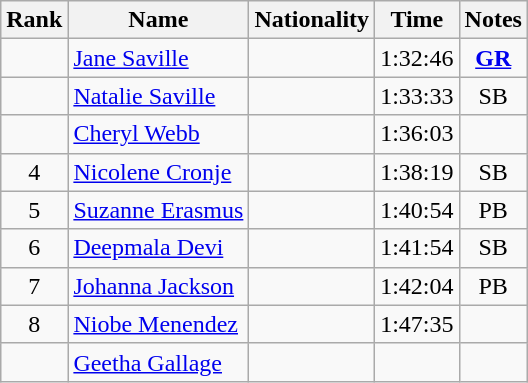<table class="wikitable sortable" style="text-align:center">
<tr>
<th>Rank</th>
<th>Name</th>
<th>Nationality</th>
<th>Time</th>
<th>Notes</th>
</tr>
<tr>
<td></td>
<td align=left><a href='#'>Jane Saville</a></td>
<td align=left></td>
<td>1:32:46</td>
<td><strong><a href='#'>GR</a></strong></td>
</tr>
<tr>
<td></td>
<td align=left><a href='#'>Natalie Saville</a></td>
<td align=left></td>
<td>1:33:33</td>
<td>SB</td>
</tr>
<tr>
<td></td>
<td align=left><a href='#'>Cheryl Webb</a></td>
<td align=left></td>
<td>1:36:03</td>
<td></td>
</tr>
<tr>
<td>4</td>
<td align=left><a href='#'>Nicolene Cronje</a></td>
<td align=left></td>
<td>1:38:19</td>
<td>SB</td>
</tr>
<tr>
<td>5</td>
<td align=left><a href='#'>Suzanne Erasmus</a></td>
<td align=left></td>
<td>1:40:54</td>
<td>PB</td>
</tr>
<tr>
<td>6</td>
<td align=left><a href='#'>Deepmala Devi</a></td>
<td align=left></td>
<td>1:41:54</td>
<td>SB</td>
</tr>
<tr>
<td>7</td>
<td align=left><a href='#'>Johanna Jackson</a></td>
<td align=left></td>
<td>1:42:04</td>
<td>PB</td>
</tr>
<tr>
<td>8</td>
<td align=left><a href='#'>Niobe Menendez</a></td>
<td align=left></td>
<td>1:47:35</td>
<td></td>
</tr>
<tr>
<td></td>
<td align=left><a href='#'>Geetha Gallage</a></td>
<td align=left></td>
<td></td>
<td></td>
</tr>
</table>
